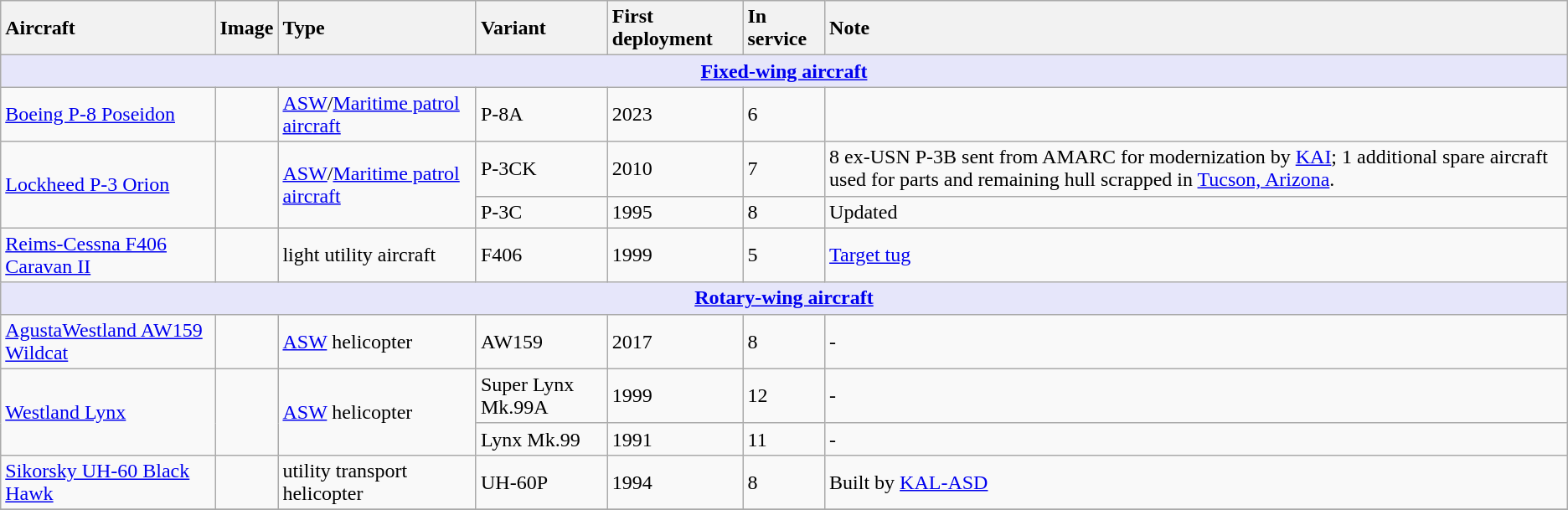<table class="wikitable">
<tr>
<th style="text-align:left;">Aircraft</th>
<th style="text-align:left;">Image</th>
<th style="text-align:left;">Type</th>
<th style="text-align:left;">Variant</th>
<th style="text-align:left;">First deployment</th>
<th style="text-align:left;">In service</th>
<th style="text-align:left;">Note</th>
</tr>
<tr>
<th colspan="7" style="align: center; background: lavender;"><strong><a href='#'>Fixed-wing aircraft</a></strong></th>
</tr>
<tr>
<td><a href='#'>Boeing P-8 Poseidon</a></td>
<td></td>
<td><a href='#'>ASW</a>/<a href='#'>Maritime patrol aircraft</a></td>
<td>P-8A</td>
<td>2023</td>
<td>6</td>
<td></td>
</tr>
<tr>
<td rowspan="2"><a href='#'>Lockheed P-3 Orion</a></td>
<td rowspan="2"></td>
<td rowspan="2"><a href='#'>ASW</a>/<a href='#'>Maritime patrol aircraft</a></td>
<td>P-3CK</td>
<td>2010</td>
<td>7</td>
<td>8 ex-USN P-3B sent from AMARC for modernization by <a href='#'>KAI</a>; 1 additional spare aircraft used for parts and remaining hull scrapped in <a href='#'>Tucson, Arizona</a>.</td>
</tr>
<tr>
<td>P-3C</td>
<td>1995</td>
<td>8</td>
<td>Updated</td>
</tr>
<tr>
<td><a href='#'>Reims-Cessna F406 Caravan II</a></td>
<td></td>
<td>light utility aircraft</td>
<td>F406</td>
<td>1999</td>
<td>5</td>
<td><a href='#'>Target tug</a></td>
</tr>
<tr>
<th colspan="7" style="align: center; background: lavender;"><strong><a href='#'>Rotary-wing aircraft</a></strong></th>
</tr>
<tr>
<td><a href='#'>AgustaWestland AW159 Wildcat</a></td>
<td></td>
<td><a href='#'>ASW</a> helicopter</td>
<td>AW159</td>
<td>2017</td>
<td>8</td>
<td>-</td>
</tr>
<tr>
<td rowspan="2"><a href='#'>Westland Lynx</a></td>
<td rowspan="2"></td>
<td rowspan="2"><a href='#'>ASW</a> helicopter</td>
<td>Super Lynx Mk.99A</td>
<td>1999</td>
<td>12</td>
<td>-</td>
</tr>
<tr>
<td>Lynx Mk.99</td>
<td>1991</td>
<td>11</td>
<td>-</td>
</tr>
<tr>
<td><a href='#'>Sikorsky UH-60 Black Hawk</a></td>
<td></td>
<td>utility transport helicopter</td>
<td>UH-60P</td>
<td>1994</td>
<td>8</td>
<td>Built by <a href='#'>KAL-ASD</a></td>
</tr>
<tr>
</tr>
</table>
